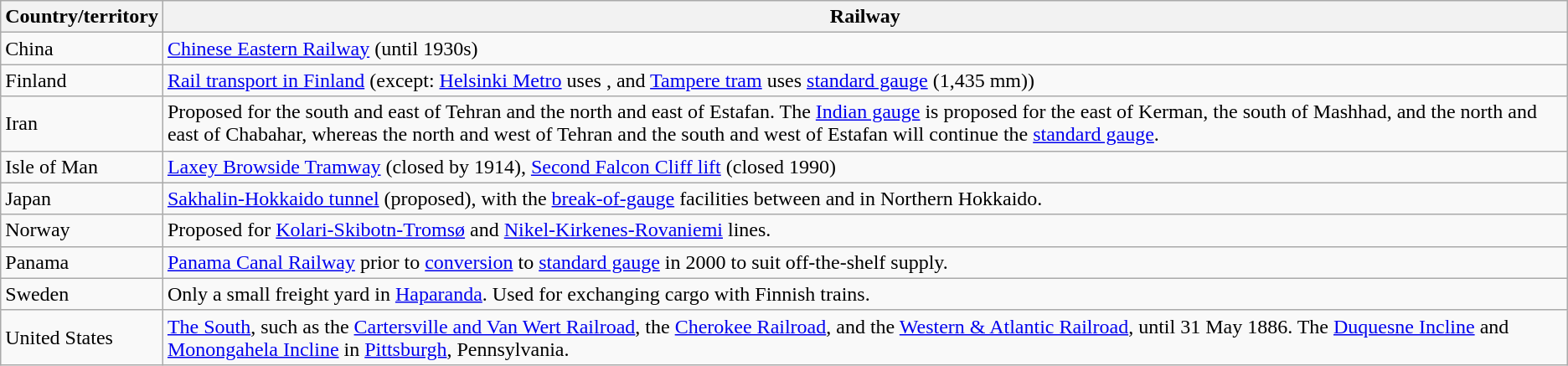<table class="wikitable">
<tr>
<th>Country/territory</th>
<th>Railway</th>
</tr>
<tr>
<td>China</td>
<td><a href='#'>Chinese Eastern Railway</a> (until 1930s)</td>
</tr>
<tr>
<td>Finland</td>
<td><a href='#'>Rail transport in Finland</a> (except: <a href='#'>Helsinki Metro</a> uses , and <a href='#'>Tampere tram</a> uses <a href='#'>standard gauge</a> (1,435 mm))</td>
</tr>
<tr>
<td>Iran</td>
<td>Proposed for the south and east of Tehran and the north and east of Estafan. The  <a href='#'>Indian gauge</a> is proposed for the east of Kerman, the south of Mashhad, and the north and east of Chabahar, whereas the north and west of Tehran and the south and west of Estafan will continue the  <a href='#'>standard gauge</a>.</td>
</tr>
<tr>
<td>Isle of Man</td>
<td><a href='#'>Laxey Browside Tramway</a> (closed by 1914), <a href='#'>Second Falcon Cliff lift</a> (closed 1990)</td>
</tr>
<tr>
<td>Japan</td>
<td><a href='#'>Sakhalin-Hokkaido tunnel</a> (proposed), with the <a href='#'>break-of-gauge</a> facilities between  and  in Northern Hokkaido.</td>
</tr>
<tr>
<td>Norway</td>
<td>Proposed for <a href='#'>Kolari-Skibotn-Tromsø</a> and <a href='#'>Nikel-Kirkenes-Rovaniemi</a> lines.</td>
</tr>
<tr>
<td>Panama</td>
<td><a href='#'>Panama Canal Railway</a> prior to <a href='#'>conversion</a> to <a href='#'>standard gauge</a> in 2000 to suit off-the-shelf supply.</td>
</tr>
<tr>
<td>Sweden</td>
<td>Only a small freight yard in <a href='#'>Haparanda</a>. Used for exchanging cargo with Finnish trains.</td>
</tr>
<tr>
<td>United States</td>
<td><a href='#'>The South</a>, such as the <a href='#'>Cartersville and Van Wert Railroad</a>, the <a href='#'>Cherokee Railroad</a>, and the <a href='#'>Western & Atlantic Railroad</a>, until 31 May 1886. The <a href='#'>Duquesne Incline</a> and <a href='#'>Monongahela Incline</a> in <a href='#'>Pittsburgh</a>, Pennsylvania.</td>
</tr>
</table>
